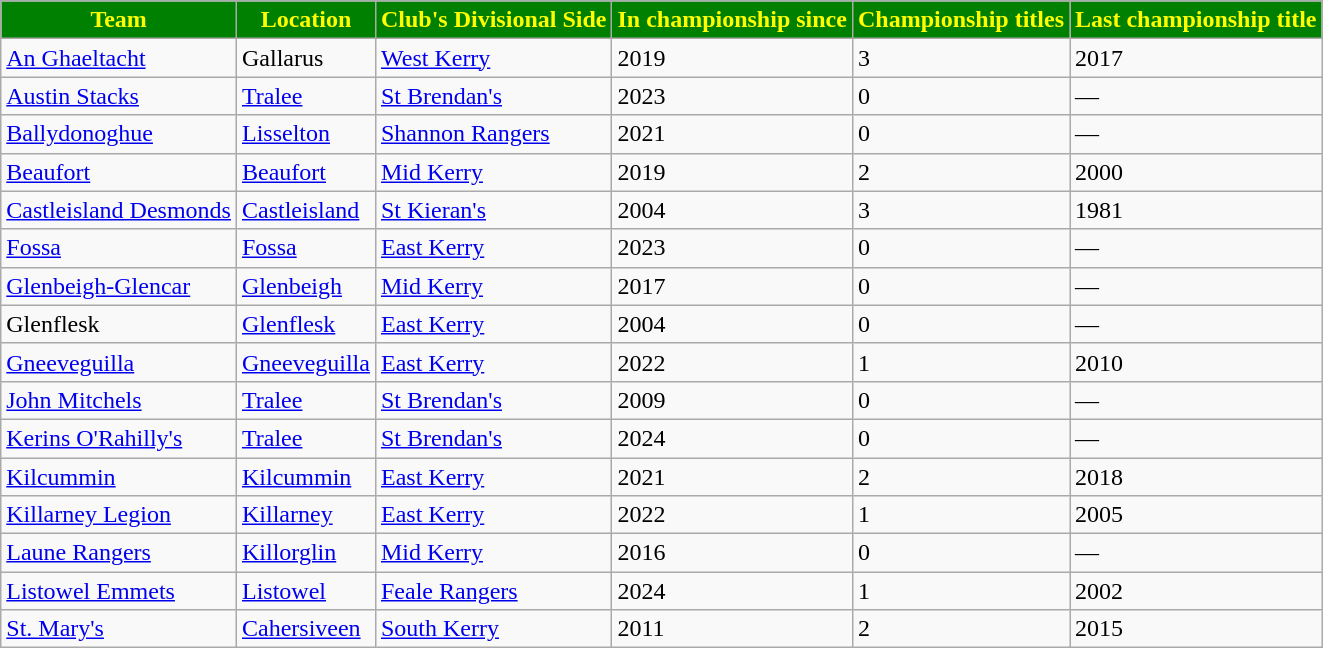<table class="wikitable sortable">
<tr>
<th style="background:green;color:yellow">Team</th>
<th style="background:green;color:yellow">Location</th>
<th style="background:green;color:yellow">Club's Divisional Side</th>
<th style="background:green;color:yellow">In championship since</th>
<th style="background:green;color:yellow">Championship titles</th>
<th style="background:green;color:yellow">Last championship title</th>
</tr>
<tr>
<td> <a href='#'>An Ghaeltacht</a></td>
<td>Gallarus</td>
<td><a href='#'>West Kerry</a></td>
<td>2019</td>
<td>3</td>
<td>2017</td>
</tr>
<tr>
<td> <a href='#'>Austin Stacks</a></td>
<td><a href='#'>Tralee</a></td>
<td><a href='#'>St Brendan's</a></td>
<td>2023</td>
<td>0</td>
<td>—</td>
</tr>
<tr>
<td> <a href='#'>Ballydonoghue</a></td>
<td><a href='#'>Lisselton</a></td>
<td><a href='#'>Shannon Rangers</a></td>
<td>2021</td>
<td>0</td>
<td>—</td>
</tr>
<tr>
<td> <a href='#'>Beaufort</a></td>
<td><a href='#'>Beaufort</a></td>
<td><a href='#'>Mid Kerry</a></td>
<td>2019</td>
<td>2</td>
<td>2000</td>
</tr>
<tr>
<td> <a href='#'>Castleisland Desmonds</a></td>
<td><a href='#'>Castleisland</a></td>
<td><a href='#'>St Kieran's</a></td>
<td>2004</td>
<td>3</td>
<td>1981</td>
</tr>
<tr>
<td> <a href='#'>Fossa</a></td>
<td><a href='#'>Fossa</a></td>
<td><a href='#'>East Kerry</a></td>
<td>2023</td>
<td>0</td>
<td>—</td>
</tr>
<tr>
<td> <a href='#'>Glenbeigh-Glencar</a></td>
<td><a href='#'>Glenbeigh</a></td>
<td><a href='#'>Mid Kerry</a></td>
<td>2017</td>
<td>0</td>
<td>—</td>
</tr>
<tr>
<td> Glenflesk</td>
<td><a href='#'>Glenflesk</a></td>
<td><a href='#'>East Kerry</a></td>
<td>2004</td>
<td>0</td>
<td>—</td>
</tr>
<tr>
<td> <a href='#'>Gneeveguilla</a></td>
<td><a href='#'>Gneeveguilla</a></td>
<td><a href='#'>East Kerry</a></td>
<td>2022</td>
<td>1</td>
<td>2010</td>
</tr>
<tr>
<td> <a href='#'>John Mitchels</a></td>
<td><a href='#'>Tralee</a></td>
<td><a href='#'>St Brendan's</a></td>
<td>2009</td>
<td>0</td>
<td>—</td>
</tr>
<tr>
<td> <a href='#'>Kerins O'Rahilly's</a></td>
<td><a href='#'>Tralee</a></td>
<td><a href='#'>St Brendan's</a></td>
<td>2024</td>
<td>0</td>
<td>—</td>
</tr>
<tr>
<td> <a href='#'>Kilcummin</a></td>
<td><a href='#'>Kilcummin</a></td>
<td><a href='#'>East Kerry</a></td>
<td>2021</td>
<td>2</td>
<td>2018</td>
</tr>
<tr>
<td> <a href='#'>Killarney Legion</a></td>
<td><a href='#'>Killarney</a></td>
<td><a href='#'>East Kerry</a></td>
<td>2022</td>
<td>1</td>
<td>2005</td>
</tr>
<tr>
<td> <a href='#'>Laune Rangers</a></td>
<td><a href='#'>Killorglin</a></td>
<td><a href='#'>Mid Kerry</a></td>
<td>2016</td>
<td>0</td>
<td>—</td>
</tr>
<tr>
<td> <a href='#'>Listowel Emmets</a></td>
<td><a href='#'>Listowel</a></td>
<td><a href='#'>Feale Rangers</a></td>
<td>2024</td>
<td>1</td>
<td>2002</td>
</tr>
<tr>
<td> <a href='#'>St. Mary's</a></td>
<td><a href='#'>Cahersiveen</a></td>
<td><a href='#'>South Kerry</a></td>
<td>2011</td>
<td>2</td>
<td>2015</td>
</tr>
</table>
